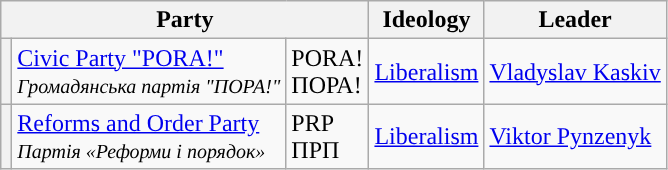<table class="wikitable">
<tr>
<th colspan="3">Party</th>
<th>Ideology</th>
<th>Leader</th>
</tr>
<tr>
<th style="background-color:"></th>
<td><a href='#'>Civic Party "PORA!"</a><br><em><small>Громадянська партія "ПОРА!"</small></em></td>
<td>PORA!<br>ПОРА!</td>
<td><a href='#'>Liberalism</a></td>
<td><a href='#'>Vladyslav Kaskiv</a></td>
</tr>
<tr>
<th style="background-color:"></th>
<td><a href='#'>Reforms and Order Party</a><br><em><small>Партія «Реформи і порядок»</small></em></td>
<td>PRP<br>ПРП</td>
<td><a href='#'>Liberalism</a></td>
<td><a href='#'>Viktor Pynzenyk</a></td>
</tr>
</table>
